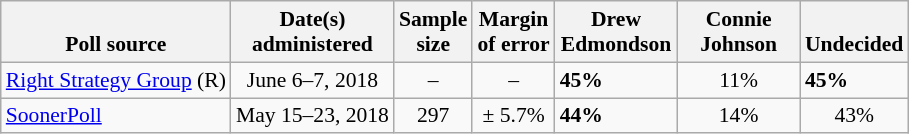<table class="wikitable" style="font-size:90%;">
<tr valign=bottom>
<th>Poll source</th>
<th>Date(s)<br>administered</th>
<th>Sample<br>size</th>
<th>Margin<br>of error</th>
<th style="width:75px;">Drew<br>Edmondson</th>
<th style="width:75px;">Connie<br>Johnson</th>
<th>Undecided</th>
</tr>
<tr>
<td><a href='#'>Right Strategy Group</a> (R)</td>
<td align=center>June 6–7, 2018</td>
<td align=center>–</td>
<td align=center>–</td>
<td><strong>45%</strong></td>
<td align=center>11%</td>
<td><strong>45%</strong></td>
</tr>
<tr>
<td><a href='#'>SoonerPoll</a></td>
<td align=center>May 15–23, 2018</td>
<td align=center>297</td>
<td align=center>± 5.7%</td>
<td><strong>44%</strong></td>
<td align=center>14%</td>
<td align=center>43%</td>
</tr>
</table>
